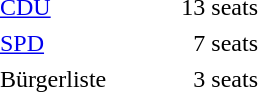<table cellpadding="2" style="width:180px; text-align:right; white-space:nowrap;">
<tr>
<td style="text-align:left;"><a href='#'>CDU</a></td>
<td>13 seats</td>
</tr>
<tr>
<td style="text-align:left;"><a href='#'>SPD</a></td>
<td>7 seats</td>
</tr>
<tr>
<td style="text-align:left;">Bürgerliste</td>
<td>3 seats</td>
</tr>
</table>
